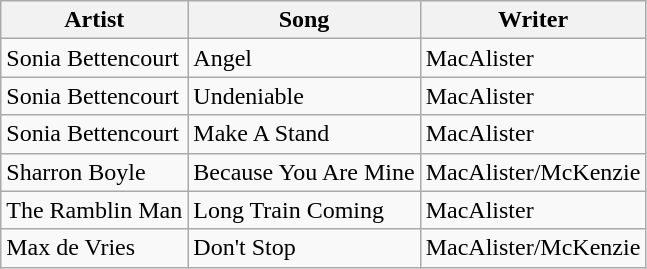<table class="wikitable">
<tr>
<th>Artist</th>
<th>Song</th>
<th>Writer</th>
</tr>
<tr>
<td>Sonia Bettencourt</td>
<td>Angel</td>
<td>MacAlister</td>
</tr>
<tr>
<td>Sonia Bettencourt</td>
<td>Undeniable</td>
<td>MacAlister</td>
</tr>
<tr>
<td>Sonia Bettencourt</td>
<td>Make A Stand</td>
<td>MacAlister</td>
</tr>
<tr>
<td>Sharron Boyle</td>
<td>Because You Are Mine</td>
<td>MacAlister/McKenzie</td>
</tr>
<tr>
<td>The Ramblin Man</td>
<td>Long Train Coming</td>
<td>MacAlister</td>
</tr>
<tr>
<td>Max de Vries</td>
<td>Don't Stop</td>
<td>MacAlister/McKenzie</td>
</tr>
</table>
